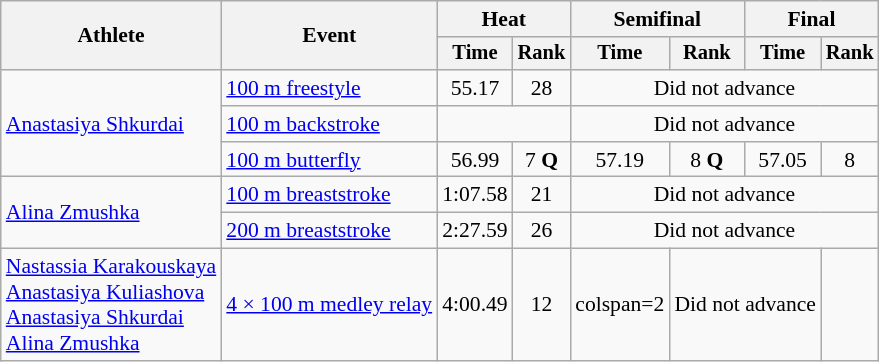<table class=wikitable style="font-size:90%">
<tr>
<th rowspan="2">Athlete</th>
<th rowspan="2">Event</th>
<th colspan="2">Heat</th>
<th colspan="2">Semifinal</th>
<th colspan="2">Final</th>
</tr>
<tr style="font-size:95%">
<th>Time</th>
<th>Rank</th>
<th>Time</th>
<th>Rank</th>
<th>Time</th>
<th>Rank</th>
</tr>
<tr align=center>
<td align=left rowspan=3><a href='#'>Anastasiya Shkurdai</a></td>
<td align=left><a href='#'>100 m freestyle</a></td>
<td>55.17</td>
<td>28</td>
<td colspan="4">Did not advance</td>
</tr>
<tr align=center>
<td align=left><a href='#'>100 m backstroke</a></td>
<td colspan="2"></td>
<td colspan="4">Did not advance</td>
</tr>
<tr align=center>
<td align=left><a href='#'>100 m butterfly</a></td>
<td>56.99</td>
<td>7 <strong>Q</strong></td>
<td>57.19</td>
<td>8 <strong>Q</strong></td>
<td>57.05</td>
<td>8</td>
</tr>
<tr align=center>
<td align=left rowspan=2><a href='#'>Alina Zmushka</a></td>
<td align=left><a href='#'>100 m breaststroke</a></td>
<td>1:07.58</td>
<td>21</td>
<td colspan="4">Did not advance</td>
</tr>
<tr align=center>
<td align=left><a href='#'>200 m breaststroke</a></td>
<td>2:27.59</td>
<td>26</td>
<td colspan="4">Did not advance</td>
</tr>
<tr align=center>
<td align=left><a href='#'>Nastassia Karakouskaya</a><br><a href='#'>Anastasiya Kuliashova</a><br><a href='#'>Anastasiya Shkurdai</a><br><a href='#'>Alina Zmushka</a></td>
<td align=left><a href='#'>4 × 100 m medley relay</a></td>
<td>4:00.49</td>
<td>12</td>
<td>colspan=2 </td>
<td colspan="2">Did not advance</td>
</tr>
</table>
